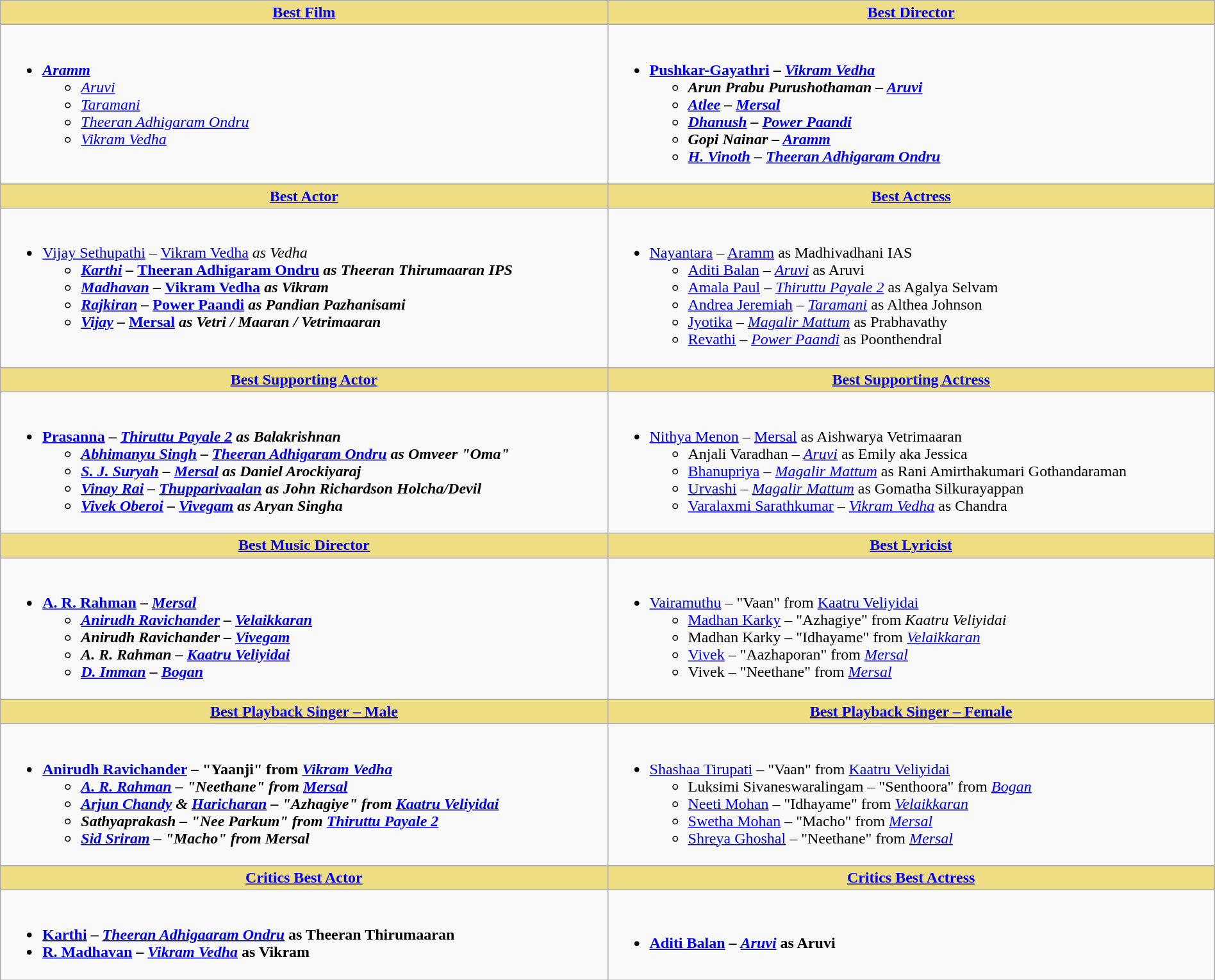<table class="wikitable" width=100% |>
<tr>
<th ! style="background:#eedd82; text-align:center; width:50%;"><a href='#'>Best Film</a></th>
<th ! style="background:#eedd82; text-align:center; width:50%;"><a href='#'>Best Director</a></th>
</tr>
<tr>
<td valign="top"><br><ul><li><strong><em><a href='#'>Aramm</a></em></strong><ul><li><em><a href='#'>Aruvi</a></em></li><li><em><a href='#'>Taramani</a></em></li><li><em><a href='#'>Theeran Adhigaram Ondru</a></em></li><li><em><a href='#'>Vikram Vedha</a></em></li></ul></li></ul></td>
<td valign="top"><br><ul><li><strong><a href='#'>Pushkar-Gayathri</a> – <em><a href='#'>Vikram Vedha</a><strong><em><ul><li>Arun Prabu Purushothaman – </em><a href='#'>Aruvi</a><em></li><li><a href='#'>Atlee</a> – </em><a href='#'>Mersal</a><em></li><li><a href='#'>Dhanush</a> – </em><a href='#'>Power Paandi</a><em></li><li>Gopi Nainar – </em><a href='#'>Aramm</a><em></li><li><a href='#'>H. Vinoth</a> – </em><a href='#'>Theeran Adhigaram Ondru</a><em></li></ul></li></ul></td>
</tr>
<tr>
<th ! style="background:#eedd82; text-align:center;"><a href='#'>Best Actor</a></th>
<th ! style="background:#eedd82; text-align:center;"><a href='#'>Best Actress</a></th>
</tr>
<tr>
<td valign="top"><br><ul><li></strong><a href='#'>Vijay Sethupathi</a> – </em><a href='#'>Vikram Vedha</a><em> as Vedha<strong><ul><li><a href='#'>Karthi</a> – </em><a href='#'>Theeran Adhigaram Ondru</a><em> as Theeran Thirumaaran IPS</li><li><a href='#'>Madhavan</a> – </em><a href='#'>Vikram Vedha</a><em> as Vikram</li><li><a href='#'>Rajkiran</a> – </em><a href='#'>Power Paandi</a><em> as Pandian Pazhanisami</li><li><a href='#'>Vijay</a> – </em><a href='#'>Mersal</a><em> as Vetri / Maaran / Vetrimaaran</li></ul></li></ul></td>
<td valign="top"><br><ul><li></strong><a href='#'>Nayantara</a> – </em><a href='#'>Aramm</a></em></strong> as Madhivadhani IAS<ul><li><a href='#'>Aditi Balan</a> – <em><a href='#'>Aruvi</a></em> as Aruvi</li><li><a href='#'>Amala Paul</a> – <em><a href='#'>Thiruttu Payale 2</a></em> as Agalya Selvam</li><li><a href='#'>Andrea Jeremiah</a> – <em><a href='#'>Taramani</a></em> as Althea Johnson</li><li><a href='#'>Jyotika</a> – <em><a href='#'>Magalir Mattum</a></em> as Prabhavathy</li><li><a href='#'>Revathi</a> – <em><a href='#'>Power Paandi</a></em> as Poonthendral</li></ul></li></ul></td>
</tr>
<tr>
<th ! style="background:#eedd82; text-align:center;"><a href='#'>Best Supporting Actor</a></th>
<th ! style="background:#eedd82; text-align:center;"><a href='#'>Best Supporting Actress</a></th>
</tr>
<tr>
<td valign="top"><br><ul><li><strong><a href='#'>Prasanna</a> – <em><a href='#'>Thiruttu Payale 2</a><strong><em> as Balakrishnan<ul><li><a href='#'>Abhimanyu Singh</a> – </em><a href='#'>Theeran Adhigaram Ondru</a><em> as Omveer "Oma"</li><li><a href='#'>S. J. Suryah</a> – </em><a href='#'>Mersal</a><em> as Daniel Arockiyaraj</li><li><a href='#'>Vinay Rai</a> – </em><a href='#'>Thupparivaalan</a><em> as John Richardson Holcha/Devil</li><li><a href='#'>Vivek Oberoi</a> – </em><a href='#'>Vivegam</a><em> as Aryan Singha</li></ul></li></ul></td>
<td valign="top"><br><ul><li></strong><a href='#'>Nithya Menon</a> – </em><a href='#'>Mersal</a></em></strong> as Aishwarya Vetrimaaran<ul><li>Anjali Varadhan – <em><a href='#'>Aruvi</a></em> as Emily aka Jessica</li><li><a href='#'>Bhanupriya</a> – <em><a href='#'>Magalir Mattum</a></em> as Rani Amirthakumari Gothandaraman</li><li><a href='#'>Urvashi</a> – <em><a href='#'>Magalir Mattum</a></em> as Gomatha Silkurayappan</li><li><a href='#'>Varalaxmi Sarathkumar</a> – <em><a href='#'>Vikram Vedha</a></em>  as Chandra</li></ul></li></ul></td>
</tr>
<tr>
<th ! style="background:#eedd82; text-align:center;"><a href='#'>Best Music Director</a></th>
<th ! style="background:#eedd82; text-align:center;"><a href='#'>Best Lyricist</a></th>
</tr>
<tr>
<td><br><ul><li><strong><a href='#'>A. R. Rahman</a> – <em><a href='#'>Mersal</a><strong><em><ul><li><a href='#'>Anirudh Ravichander</a> – </em><a href='#'>Velaikkaran</a><em></li><li>Anirudh Ravichander – </em><a href='#'>Vivegam</a><em></li><li>A. R. Rahman – </em><a href='#'>Kaatru Veliyidai</a><em></li><li><a href='#'>D. Imman</a> – </em><a href='#'>Bogan</a><em></li></ul></li></ul></td>
<td valign="top"><br><ul><li></strong><a href='#'>Vairamuthu</a> – "Vaan" from </em><a href='#'>Kaatru Veliyidai</a></em></strong><ul><li><a href='#'>Madhan Karky</a> – "Azhagiye" from <em>Kaatru Veliyidai</em></li><li>Madhan Karky – "Idhayame" from <em><a href='#'>Velaikkaran</a></em></li><li><a href='#'>Vivek</a> – "Aazhaporan" from <em><a href='#'>Mersal</a></em></li><li>Vivek – "Neethane" from <em><a href='#'>Mersal</a></em></li></ul></li></ul></td>
</tr>
<tr>
<th ! style="background:#eedd82; text-align:center;"><a href='#'>Best Playback Singer – Male</a></th>
<th ! style="background:#eedd82; text-align:center;"><a href='#'>Best Playback Singer – Female</a></th>
</tr>
<tr>
<td valign="top"><br><ul><li><strong><a href='#'>Anirudh Ravichander</a> – "Yaanji" from <em><a href='#'>Vikram Vedha</a><strong><em><ul><li><a href='#'>A. R. Rahman</a> – "Neethane" from </em><a href='#'>Mersal</a><em></li><li><a href='#'>Arjun Chandy</a> & <a href='#'>Haricharan</a> – "Azhagiye" from </em><a href='#'>Kaatru Veliyidai</a><em></li><li>Sathyaprakash – "Nee Parkum" from </em><a href='#'>Thiruttu Payale 2</a><em></li><li><a href='#'>Sid Sriram</a> – "Macho" from </em>Mersal<em></li></ul></li></ul></td>
<td valign="top"><br><ul><li></strong><a href='#'>Shashaa Tirupati</a> – "Vaan" from </em><a href='#'>Kaatru Veliyidai</a></em></strong><ul><li>Luksimi Sivaneswaralingam – "Senthoora" from <em><a href='#'>Bogan</a></em></li><li><a href='#'>Neeti Mohan</a> – "Idhayame" from <em><a href='#'>Velaikkaran</a></em></li><li><a href='#'>Swetha Mohan</a> – "Macho" from <em><a href='#'>Mersal</a></em></li><li><a href='#'>Shreya Ghoshal</a> – "Neethane" from <em><a href='#'>Mersal</a></em></li></ul></li></ul></td>
</tr>
<tr>
<th ! style="background:#eedd82; text-align:center;"><a href='#'>Critics Best Actor</a></th>
<th ! style="background:#eedd82; text-align:center;"><a href='#'><strong>Critics Best Actress</strong></a></th>
</tr>
<tr>
<td><br><ul><li><strong><a href='#'>Karthi</a> – <em><a href='#'>Theeran Adhigaaram Ondru</a></em> as Theeran Thirumaaran</strong></li><li><strong><a href='#'>R. Madhavan</a> – <em><a href='#'>Vikram Vedha</a></em> as Vikram</strong></li></ul></td>
<td><br><ul><li><strong><a href='#'>Aditi Balan</a> – <em><a href='#'>Aruvi</a></em> as Aruvi</strong></li></ul></td>
</tr>
</table>
